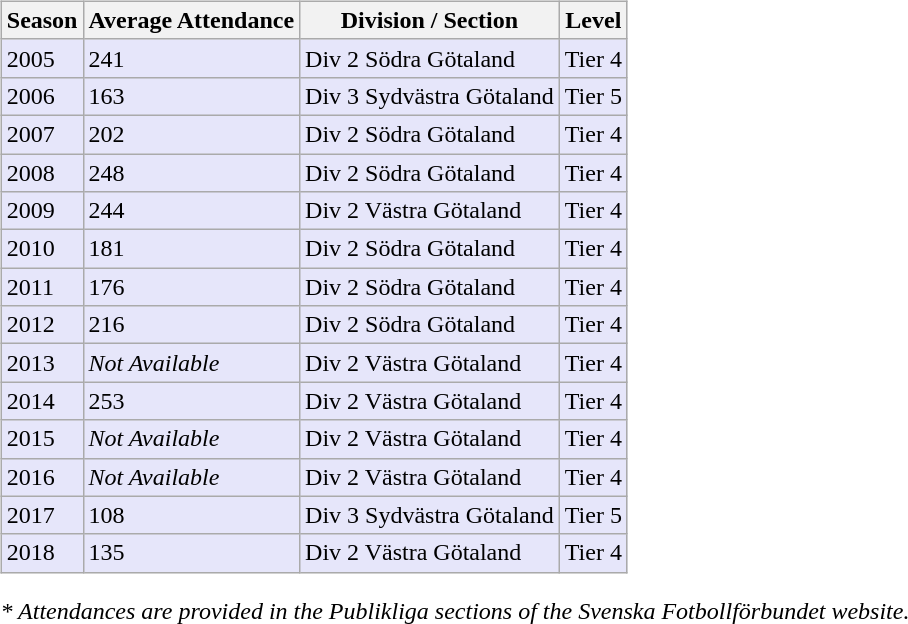<table>
<tr>
<td valign="top" width=0%><br><table class="wikitable">
<tr style="background:#f0f6fa;">
<th><strong>Season</strong></th>
<th><strong>Average Attendance</strong></th>
<th><strong>Division / Section</strong></th>
<th><strong>Level</strong></th>
</tr>
<tr>
<td style="background:#E6E6FA;">2005</td>
<td style="background:#E6E6FA;">241</td>
<td style="background:#E6E6FA;">Div 2 Södra Götaland</td>
<td style="background:#E6E6FA;">Tier 4</td>
</tr>
<tr>
<td style="background:#E6E6FA;">2006</td>
<td style="background:#E6E6FA;">163</td>
<td style="background:#E6E6FA;">Div 3 Sydvästra Götaland</td>
<td style="background:#E6E6FA;">Tier 5</td>
</tr>
<tr>
<td style="background:#E6E6FA;">2007</td>
<td style="background:#E6E6FA;">202</td>
<td style="background:#E6E6FA;">Div 2 Södra Götaland</td>
<td style="background:#E6E6FA;">Tier 4</td>
</tr>
<tr>
<td style="background:#E6E6FA;">2008</td>
<td style="background:#E6E6FA;">248</td>
<td style="background:#E6E6FA;">Div 2 Södra Götaland</td>
<td style="background:#E6E6FA;">Tier 4</td>
</tr>
<tr>
<td style="background:#E6E6FA;">2009</td>
<td style="background:#E6E6FA;">244</td>
<td style="background:#E6E6FA;">Div 2 Västra Götaland</td>
<td style="background:#E6E6FA;">Tier 4</td>
</tr>
<tr>
<td style="background:#E6E6FA;">2010</td>
<td style="background:#E6E6FA;">181</td>
<td style="background:#E6E6FA;">Div 2 Södra Götaland</td>
<td style="background:#E6E6FA;">Tier 4</td>
</tr>
<tr>
<td style="background:#E6E6FA;">2011</td>
<td style="background:#E6E6FA;">176</td>
<td style="background:#E6E6FA;">Div 2 Södra Götaland</td>
<td style="background:#E6E6FA;">Tier 4</td>
</tr>
<tr>
<td style="background:#E6E6FA;">2012</td>
<td style="background:#E6E6FA;">216</td>
<td style="background:#E6E6FA;">Div 2 Södra Götaland</td>
<td style="background:#E6E6FA;">Tier 4</td>
</tr>
<tr>
<td style="background:#E6E6FA;">2013</td>
<td style="background:#E6E6FA;"><em>Not Available</em></td>
<td style="background:#E6E6FA;">Div 2 Västra Götaland</td>
<td style="background:#E6E6FA;">Tier 4</td>
</tr>
<tr>
<td style="background:#E6E6FA;">2014</td>
<td style="background:#E6E6FA;">253</td>
<td style="background:#E6E6FA;">Div 2 Västra Götaland</td>
<td style="background:#E6E6FA;">Tier 4</td>
</tr>
<tr>
<td style="background:#E6E6FA;">2015</td>
<td style="background:#E6E6FA;"><em>Not Available</em></td>
<td style="background:#E6E6FA;">Div 2 Västra Götaland</td>
<td style="background:#E6E6FA;">Tier 4</td>
</tr>
<tr>
<td style="background:#E6E6FA;">2016</td>
<td style="background:#E6E6FA;"><em>Not Available</em></td>
<td style="background:#E6E6FA;">Div 2 Västra Götaland</td>
<td style="background:#E6E6FA;">Tier 4</td>
</tr>
<tr>
<td style="background:#E6E6FA;">2017</td>
<td style="background:#E6E6FA;">108</td>
<td style="background:#E6E6FA;">Div 3 Sydvästra Götaland</td>
<td style="background:#E6E6FA;">Tier 5</td>
</tr>
<tr>
<td style="background:#E6E6FA;">2018</td>
<td style="background:#E6E6FA;">135</td>
<td style="background:#E6E6FA;">Div 2 Västra Götaland</td>
<td style="background:#E6E6FA;">Tier 4</td>
</tr>
</table>
<em>* Attendances are provided in the Publikliga sections of the Svenska Fotbollförbundet website.</em></td>
</tr>
</table>
